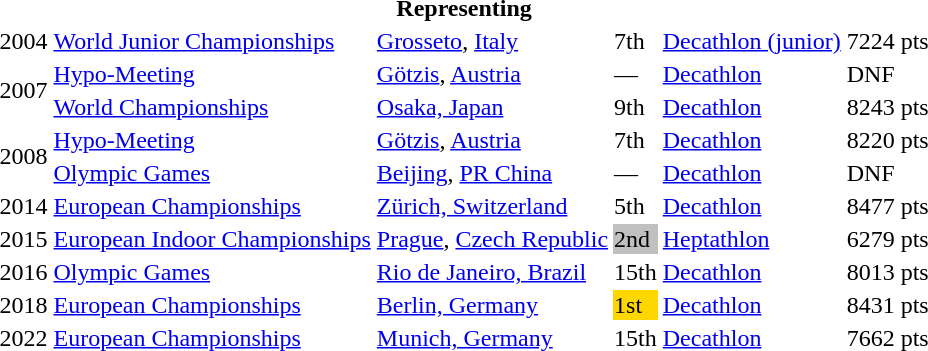<table>
<tr>
<th colspan="6">Representing </th>
</tr>
<tr>
<td>2004</td>
<td><a href='#'>World Junior Championships</a></td>
<td><a href='#'>Grosseto</a>, <a href='#'>Italy</a></td>
<td>7th</td>
<td><a href='#'>Decathlon (junior)</a></td>
<td>7224 pts</td>
</tr>
<tr>
<td rowspan=2>2007</td>
<td><a href='#'>Hypo-Meeting</a></td>
<td><a href='#'>Götzis</a>, <a href='#'>Austria</a></td>
<td>—</td>
<td><a href='#'>Decathlon</a></td>
<td>DNF</td>
</tr>
<tr>
<td><a href='#'>World Championships</a></td>
<td><a href='#'>Osaka, Japan</a></td>
<td>9th</td>
<td><a href='#'>Decathlon</a></td>
<td>8243 pts</td>
</tr>
<tr>
<td rowspan=2>2008</td>
<td><a href='#'>Hypo-Meeting</a></td>
<td><a href='#'>Götzis</a>, <a href='#'>Austria</a></td>
<td>7th</td>
<td><a href='#'>Decathlon</a></td>
<td>8220 pts</td>
</tr>
<tr>
<td><a href='#'>Olympic Games</a></td>
<td><a href='#'>Beijing</a>, <a href='#'>PR China</a></td>
<td>—</td>
<td><a href='#'>Decathlon</a></td>
<td>DNF</td>
</tr>
<tr>
<td>2014</td>
<td><a href='#'>European Championships</a></td>
<td><a href='#'>Zürich, Switzerland</a></td>
<td>5th</td>
<td><a href='#'>Decathlon</a></td>
<td>8477 pts</td>
</tr>
<tr>
<td>2015</td>
<td><a href='#'>European Indoor Championships</a></td>
<td><a href='#'>Prague</a>, <a href='#'>Czech Republic</a></td>
<td bgcolor=silver>2nd</td>
<td><a href='#'>Heptathlon</a></td>
<td>6279 pts</td>
</tr>
<tr>
<td>2016</td>
<td><a href='#'>Olympic Games</a></td>
<td><a href='#'>Rio de Janeiro, Brazil</a></td>
<td>15th</td>
<td><a href='#'>Decathlon</a></td>
<td>8013 pts</td>
</tr>
<tr>
<td>2018</td>
<td><a href='#'>European Championships</a></td>
<td><a href='#'>Berlin, Germany</a></td>
<td bgcolor=gold>1st</td>
<td><a href='#'>Decathlon</a></td>
<td>8431 pts</td>
</tr>
<tr>
<td>2022</td>
<td><a href='#'>European Championships</a></td>
<td><a href='#'>Munich, Germany</a></td>
<td>15th</td>
<td><a href='#'>Decathlon</a></td>
<td>7662 pts</td>
</tr>
</table>
